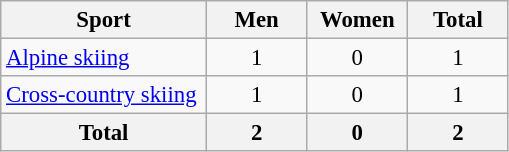<table class="wikitable" style="text-align:center; font-size: 95%">
<tr>
<th width=130>Sport</th>
<th width=60>Men</th>
<th width=60>Women</th>
<th width=60>Total</th>
</tr>
<tr>
<td align=left><a href='#'>Alpine skiing</a></td>
<td>1</td>
<td>0</td>
<td>1</td>
</tr>
<tr>
<td align=left><a href='#'>Cross-country skiing</a></td>
<td>1</td>
<td>0</td>
<td>1</td>
</tr>
<tr>
<th>Total</th>
<th>2</th>
<th>0</th>
<th>2</th>
</tr>
</table>
